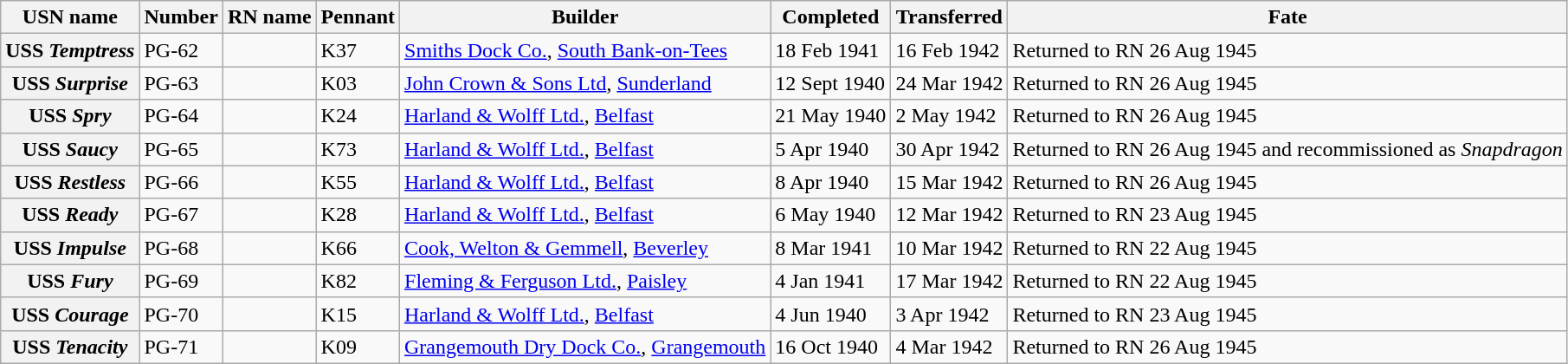<table class="wikitable sortable plainrowheaders">
<tr>
<th scope="col">USN name</th>
<th scope="col">Number</th>
<th scope="col">RN name</th>
<th scope="col">Pennant</th>
<th scope="col">Builder</th>
<th scope="col">Completed</th>
<th scope="col">Transferred</th>
<th scope="col">Fate</th>
</tr>
<tr>
<th scope="row">USS <em>Temptress</em></th>
<td>PG-62</td>
<td></td>
<td>K37</td>
<td><a href='#'>Smiths Dock Co.</a>, <a href='#'>South Bank-on-Tees</a></td>
<td>18 Feb 1941</td>
<td>16 Feb 1942</td>
<td>Returned to RN 26 Aug 1945</td>
</tr>
<tr>
<th scope="row">USS <em>Surprise</em></th>
<td>PG-63</td>
<td></td>
<td>K03</td>
<td><a href='#'>John Crown & Sons Ltd</a>, <a href='#'>Sunderland</a></td>
<td>12 Sept 1940</td>
<td>24 Mar 1942</td>
<td>Returned to RN 26 Aug 1945</td>
</tr>
<tr>
<th scope="row">USS <em>Spry</em></th>
<td>PG-64</td>
<td></td>
<td>K24</td>
<td><a href='#'>Harland & Wolff Ltd.</a>, <a href='#'>Belfast</a></td>
<td>21 May 1940</td>
<td>2 May 1942</td>
<td>Returned to RN 26 Aug 1945</td>
</tr>
<tr>
<th scope="row">USS <em>Saucy</em></th>
<td>PG-65</td>
<td></td>
<td>K73</td>
<td><a href='#'>Harland & Wolff Ltd.</a>, <a href='#'>Belfast</a></td>
<td>5 Apr 1940</td>
<td>30 Apr 1942</td>
<td>Returned to RN 26 Aug 1945 and recommissioned as <em>Snapdragon</em></td>
</tr>
<tr>
<th scope="row">USS <em>Restless</em></th>
<td>PG-66</td>
<td></td>
<td>K55</td>
<td><a href='#'>Harland & Wolff Ltd.</a>, <a href='#'>Belfast</a></td>
<td>8 Apr 1940</td>
<td>15 Mar 1942</td>
<td>Returned to RN 26 Aug 1945</td>
</tr>
<tr>
<th scope="row">USS <em>Ready</em></th>
<td>PG-67</td>
<td></td>
<td>K28</td>
<td><a href='#'>Harland & Wolff Ltd.</a>, <a href='#'>Belfast</a></td>
<td>6 May 1940</td>
<td>12 Mar 1942</td>
<td>Returned to RN 23 Aug 1945</td>
</tr>
<tr>
<th scope="row">USS <em>Impulse</em></th>
<td>PG-68</td>
<td></td>
<td>K66</td>
<td><a href='#'>Cook, Welton & Gemmell</a>, <a href='#'>Beverley</a></td>
<td>8 Mar 1941</td>
<td>10 Mar 1942</td>
<td>Returned to RN 22 Aug 1945</td>
</tr>
<tr>
<th scope="row">USS <em>Fury</em></th>
<td>PG-69</td>
<td></td>
<td>K82</td>
<td><a href='#'>Fleming & Ferguson Ltd.</a>, <a href='#'>Paisley</a></td>
<td>4 Jan 1941</td>
<td>17 Mar 1942</td>
<td>Returned to RN 22 Aug 1945</td>
</tr>
<tr>
<th scope="row">USS <em>Courage</em></th>
<td>PG-70</td>
<td></td>
<td>K15</td>
<td><a href='#'>Harland & Wolff Ltd.</a>, <a href='#'>Belfast</a></td>
<td>4 Jun 1940</td>
<td>3 Apr 1942</td>
<td>Returned to RN 23 Aug 1945</td>
</tr>
<tr>
<th scope="row">USS <em>Tenacity</em></th>
<td>PG-71</td>
<td></td>
<td>K09</td>
<td><a href='#'>Grangemouth Dry Dock Co.</a>, <a href='#'>Grangemouth</a></td>
<td>16 Oct 1940</td>
<td>4 Mar 1942</td>
<td>Returned to RN 26 Aug 1945</td>
</tr>
</table>
